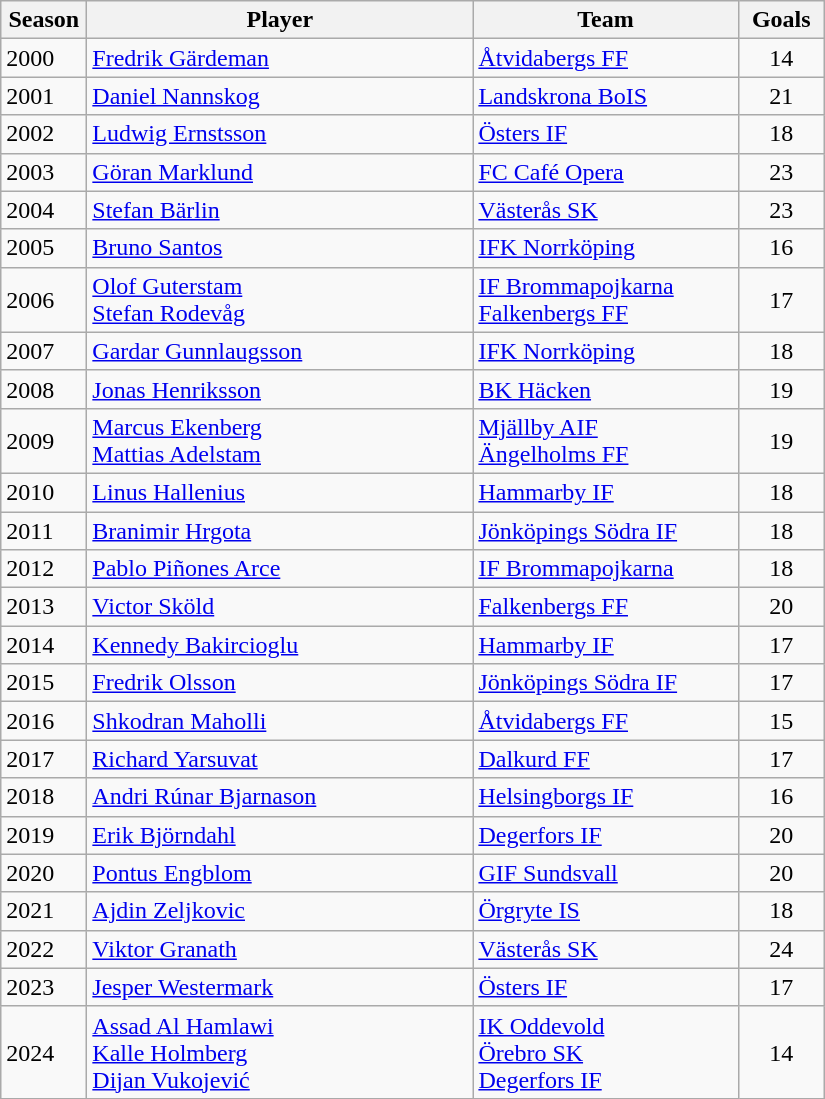<table class="wikitable" style="width:550px;">
<tr>
<th>Season</th>
<th>Player</th>
<th>Team</th>
<th>Goals</th>
</tr>
<tr>
<td style="width:50px;">2000</td>
<td style="width:250px;"> <a href='#'>Fredrik Gärdeman</a></td>
<td><a href='#'>Åtvidabergs FF</a></td>
<td align=center style="width:50px;">14</td>
</tr>
<tr>
<td>2001</td>
<td> <a href='#'>Daniel Nannskog</a></td>
<td><a href='#'>Landskrona BoIS</a></td>
<td align=center>21</td>
</tr>
<tr>
<td>2002</td>
<td> <a href='#'>Ludwig Ernstsson</a></td>
<td><a href='#'>Östers IF</a></td>
<td align=center>18</td>
</tr>
<tr>
<td>2003</td>
<td> <a href='#'>Göran Marklund</a></td>
<td><a href='#'>FC Café Opera</a></td>
<td align=center>23</td>
</tr>
<tr>
<td>2004</td>
<td> <a href='#'>Stefan Bärlin</a></td>
<td><a href='#'>Västerås SK</a></td>
<td align=center>23</td>
</tr>
<tr>
<td>2005</td>
<td> <a href='#'>Bruno Santos</a></td>
<td><a href='#'>IFK Norrköping</a></td>
<td align=center>16</td>
</tr>
<tr>
<td>2006</td>
<td> <a href='#'>Olof Guterstam</a> <br>  <a href='#'>Stefan Rodevåg</a></td>
<td><a href='#'>IF Brommapojkarna</a> <br> <a href='#'>Falkenbergs FF</a></td>
<td align=center>17</td>
</tr>
<tr>
<td>2007</td>
<td> <a href='#'>Gardar Gunnlaugsson</a></td>
<td><a href='#'>IFK Norrköping</a></td>
<td align=center>18</td>
</tr>
<tr>
<td>2008</td>
<td> <a href='#'>Jonas Henriksson</a></td>
<td><a href='#'>BK Häcken</a></td>
<td align=center>19</td>
</tr>
<tr>
<td>2009</td>
<td> <a href='#'>Marcus Ekenberg</a> <br>  <a href='#'>Mattias Adelstam</a></td>
<td><a href='#'>Mjällby AIF</a> <br> <a href='#'>Ängelholms FF</a></td>
<td align=center>19</td>
</tr>
<tr>
<td>2010</td>
<td> <a href='#'>Linus Hallenius</a></td>
<td><a href='#'>Hammarby IF</a></td>
<td align=center>18</td>
</tr>
<tr>
<td>2011</td>
<td>  <a href='#'>Branimir Hrgota</a></td>
<td><a href='#'>Jönköpings Södra IF</a></td>
<td align=center>18</td>
</tr>
<tr>
<td>2012</td>
<td>  <a href='#'>Pablo Piñones Arce</a></td>
<td><a href='#'>IF Brommapojkarna</a></td>
<td align=center>18</td>
</tr>
<tr>
<td>2013</td>
<td>  <a href='#'>Victor Sköld</a></td>
<td><a href='#'>Falkenbergs FF</a></td>
<td align=center>20</td>
</tr>
<tr>
<td>2014</td>
<td>  <a href='#'>Kennedy Bakircioglu</a></td>
<td><a href='#'>Hammarby IF</a></td>
<td align=center>17</td>
</tr>
<tr>
<td>2015</td>
<td>  <a href='#'>Fredrik Olsson</a></td>
<td><a href='#'>Jönköpings Södra IF</a></td>
<td align=center>17</td>
</tr>
<tr>
<td>2016</td>
<td>  <a href='#'>Shkodran Maholli</a></td>
<td><a href='#'>Åtvidabergs FF</a></td>
<td align=center>15</td>
</tr>
<tr>
<td>2017</td>
<td> <a href='#'>Richard Yarsuvat</a></td>
<td><a href='#'>Dalkurd FF</a></td>
<td align=center>17</td>
</tr>
<tr>
<td>2018</td>
<td> <a href='#'>Andri Rúnar Bjarnason</a></td>
<td><a href='#'>Helsingborgs IF</a></td>
<td align=center>16</td>
</tr>
<tr>
<td>2019</td>
<td> <a href='#'>Erik Björndahl</a></td>
<td><a href='#'>Degerfors IF</a></td>
<td align=center>20</td>
</tr>
<tr>
<td>2020</td>
<td> <a href='#'>Pontus Engblom</a></td>
<td><a href='#'>GIF Sundsvall</a></td>
<td align=center>20</td>
</tr>
<tr>
<td>2021</td>
<td> <a href='#'>Ajdin Zeljkovic</a></td>
<td><a href='#'>Örgryte IS</a></td>
<td align=center>18</td>
</tr>
<tr>
<td>2022</td>
<td> <a href='#'>Viktor Granath</a></td>
<td><a href='#'>Västerås SK</a></td>
<td align=center>24</td>
</tr>
<tr>
<td>2023</td>
<td> <a href='#'>Jesper Westermark</a></td>
<td><a href='#'>Östers IF</a></td>
<td align=center>17</td>
</tr>
<tr>
<td>2024</td>
<td> <a href='#'>Assad Al Hamlawi</a><br> <a href='#'>Kalle Holmberg</a><br> <a href='#'>Dijan Vukojević</a></td>
<td><a href='#'>IK Oddevold</a><br><a href='#'>Örebro SK</a><br><a href='#'>Degerfors IF</a></td>
<td align=center>14</td>
</tr>
</table>
